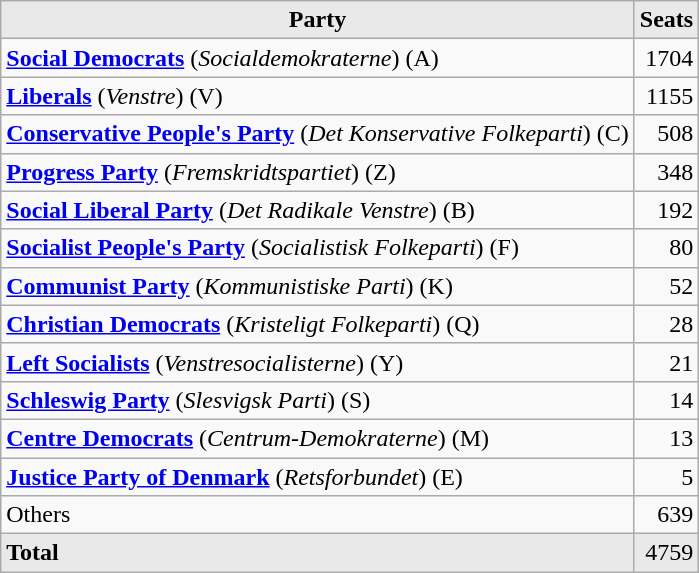<table class="wikitable">
<tr>
<th style="background-color:#E9E9E9">Party</th>
<th style="background-color:#E9E9E9">Seats</th>
</tr>
<tr>
<td><strong><a href='#'>Social Democrats</a></strong> (<em>Socialdemokraterne</em>) (A)</td>
<td align="right">1704</td>
</tr>
<tr>
<td><strong><a href='#'>Liberals</a></strong> (<em>Venstre</em>) (V)</td>
<td align="right">1155</td>
</tr>
<tr>
<td><strong><a href='#'>Conservative People's Party</a></strong> (<em>Det Konservative Folkeparti</em>) (C)</td>
<td align="right">508</td>
</tr>
<tr>
<td><strong><a href='#'>Progress Party</a></strong> (<em>Fremskridtspartiet</em>) (Z)</td>
<td align="right">348</td>
</tr>
<tr>
<td><strong><a href='#'>Social Liberal Party</a></strong> (<em>Det Radikale Venstre</em>) (B)</td>
<td align="right">192</td>
</tr>
<tr>
<td><strong><a href='#'>Socialist People's Party</a></strong> (<em>Socialistisk Folkeparti</em>) (F)</td>
<td align="right">80</td>
</tr>
<tr>
<td><strong><a href='#'>Communist Party</a></strong> (<em>Kommunistiske Parti</em>) (K)</td>
<td align="right">52</td>
</tr>
<tr>
<td><strong><a href='#'>Christian Democrats</a></strong> (<em>Kristeligt Folkeparti</em>) (Q)</td>
<td align="right">28</td>
</tr>
<tr>
<td><strong><a href='#'>Left Socialists</a></strong> (<em>Venstresocialisterne</em>) (Y)</td>
<td align="right">21</td>
</tr>
<tr>
<td><strong><a href='#'>Schleswig Party</a></strong> (<em>Slesvigsk Parti</em>) (S)</td>
<td align="right">14</td>
</tr>
<tr>
<td><strong><a href='#'>Centre Democrats</a></strong> (<em>Centrum-Demokraterne</em>) (M)</td>
<td align="right">13</td>
</tr>
<tr>
<td><strong><a href='#'>Justice Party of Denmark</a></strong> (<em>Retsforbundet</em>) (E)</td>
<td align="right">5</td>
</tr>
<tr>
<td>Others</td>
<td align="right">639</td>
</tr>
<tr>
<td style="background-color:#E9E9E9"><strong>Total</strong></td>
<td align="right" style="background-color:#E9E9E9">4759</td>
</tr>
</table>
